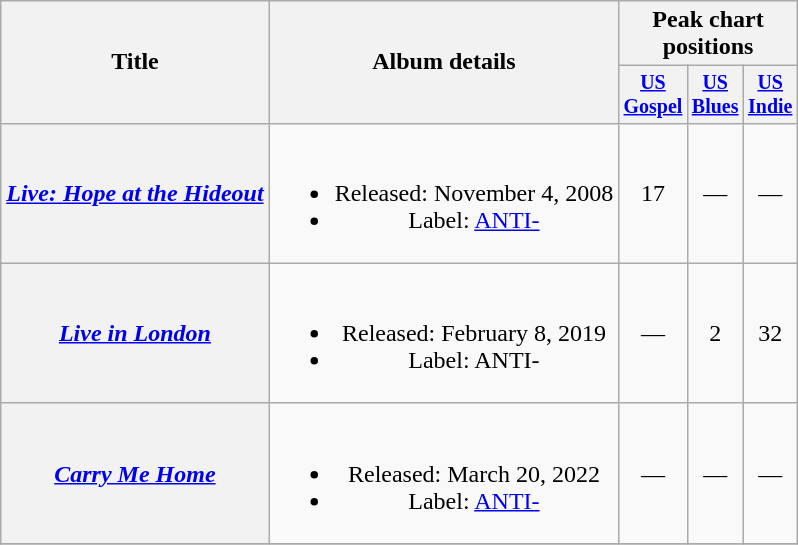<table class="wikitable plainrowheaders" style="text-align:center;">
<tr>
<th rowspan = "2">Title</th>
<th rowspan = "2">Album details</th>
<th colspan="3">Peak chart<br>positions</th>
</tr>
<tr style="font-size:smaller;">
<th><a href='#'>US<br>Gospel</a><br></th>
<th><a href='#'>US<br>Blues</a><br></th>
<th><a href='#'>US<br>Indie</a><br></th>
</tr>
<tr>
<th scope = "row"><em><a href='#'>Live: Hope at the Hideout</a></em></th>
<td><br><ul><li>Released: November 4, 2008</li><li>Label: <a href='#'>ANTI-</a></li></ul></td>
<td>17</td>
<td>—</td>
<td>—</td>
</tr>
<tr>
<th scope = "row"><em><a href='#'>Live in London</a></em></th>
<td><br><ul><li>Released: February 8, 2019</li><li>Label: ANTI-</li></ul></td>
<td>—</td>
<td>2</td>
<td>32</td>
</tr>
<tr>
<th scope = "row"><em><a href='#'>Carry Me Home</a></em></th>
<td><br><ul><li>Released: March 20, 2022</li><li>Label: <a href='#'>ANTI-</a></li></ul></td>
<td>—</td>
<td>—</td>
<td>—</td>
</tr>
<tr>
</tr>
</table>
